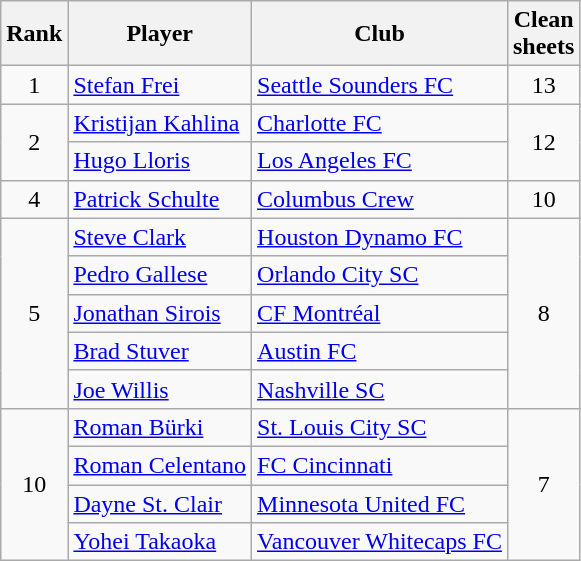<table class="wikitable" style="text-align:center">
<tr>
<th>Rank</th>
<th>Player</th>
<th>Club</th>
<th>Clean<br>sheets</th>
</tr>
<tr>
<td>1</td>
<td align="left"> <a href='#'>Stefan Frei</a></td>
<td align="left"><a href='#'>Seattle Sounders FC</a></td>
<td>13</td>
</tr>
<tr>
<td rowspan=2>2</td>
<td align="left"> <a href='#'>Kristijan Kahlina</a></td>
<td align="left"><a href='#'>Charlotte FC</a></td>
<td rowspan=2>12</td>
</tr>
<tr>
<td align="left"> <a href='#'>Hugo Lloris</a></td>
<td align="left"><a href='#'>Los Angeles FC</a></td>
</tr>
<tr>
<td>4</td>
<td align="left"> <a href='#'>Patrick Schulte</a></td>
<td align="left"><a href='#'>Columbus Crew</a></td>
<td>10</td>
</tr>
<tr>
<td rowspan=5>5</td>
<td align="left"> <a href='#'>Steve Clark</a></td>
<td align="left"><a href='#'>Houston Dynamo FC</a></td>
<td rowspan=5>8</td>
</tr>
<tr>
<td align="left"> <a href='#'>Pedro Gallese</a></td>
<td align="left"><a href='#'>Orlando City SC</a></td>
</tr>
<tr>
<td align="left"> <a href='#'>Jonathan Sirois</a></td>
<td align="left"><a href='#'>CF Montréal</a></td>
</tr>
<tr>
<td align="left"> <a href='#'>Brad Stuver</a></td>
<td align="left"><a href='#'>Austin FC</a></td>
</tr>
<tr>
<td align="left"> <a href='#'>Joe Willis</a></td>
<td align="left"><a href='#'>Nashville SC</a></td>
</tr>
<tr>
<td rowspan=4>10</td>
<td align="left"> <a href='#'>Roman Bürki</a></td>
<td align="left"><a href='#'>St. Louis City SC</a></td>
<td rowspan=4>7</td>
</tr>
<tr>
<td align="left"> <a href='#'>Roman Celentano</a></td>
<td align="left"><a href='#'>FC Cincinnati</a></td>
</tr>
<tr>
<td align="left"> <a href='#'>Dayne St. Clair</a></td>
<td align="left"><a href='#'>Minnesota United FC</a></td>
</tr>
<tr>
<td align="left"> <a href='#'>Yohei Takaoka</a></td>
<td align="left"><a href='#'>Vancouver Whitecaps FC</a></td>
</tr>
</table>
